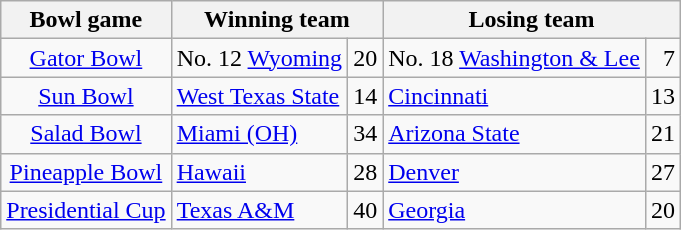<table class="wikitable">
<tr>
<th>Bowl game</th>
<th colspan="2">Winning team</th>
<th colspan="2">Losing team</th>
</tr>
<tr>
<td align=center><a href='#'>Gator Bowl</a></td>
<td>No. 12 <a href='#'>Wyoming</a></td>
<td>20</td>
<td>No. 18 <a href='#'>Washington & Lee</a></td>
<td align=right>7</td>
</tr>
<tr>
<td align=center><a href='#'>Sun Bowl</a></td>
<td><a href='#'>West Texas State</a></td>
<td>14</td>
<td><a href='#'>Cincinnati</a></td>
<td>13</td>
</tr>
<tr>
<td align=center><a href='#'>Salad Bowl</a></td>
<td><a href='#'>Miami (OH)</a></td>
<td>34</td>
<td><a href='#'>Arizona State</a></td>
<td>21</td>
</tr>
<tr>
<td align=center><a href='#'>Pineapple Bowl</a></td>
<td><a href='#'>Hawaii</a></td>
<td>28</td>
<td><a href='#'>Denver</a></td>
<td>27</td>
</tr>
<tr>
<td align=center><a href='#'>Presidential Cup</a></td>
<td><a href='#'>Texas A&M</a></td>
<td>40</td>
<td><a href='#'>Georgia</a></td>
<td>20</td>
</tr>
</table>
